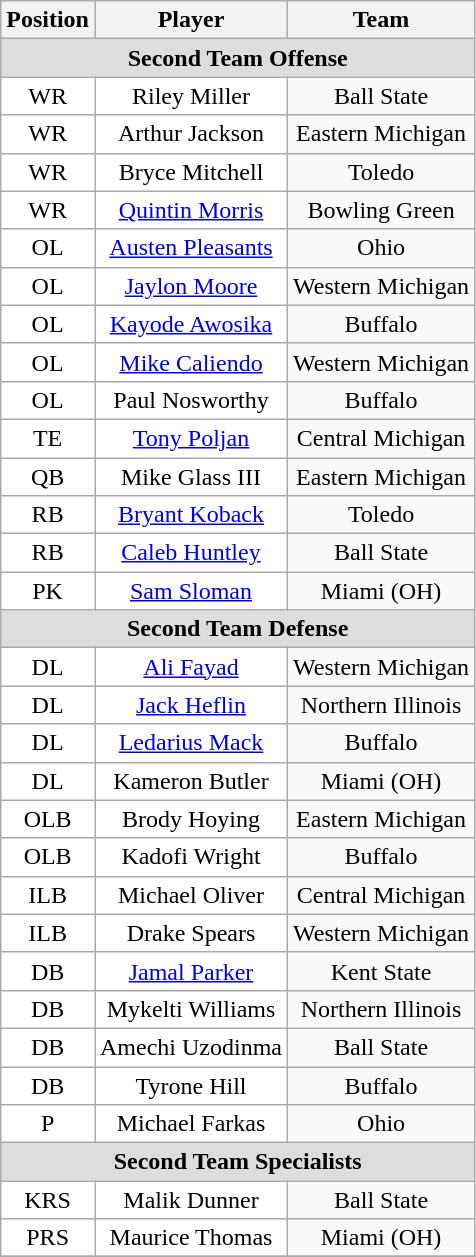<table class="wikitable" border="0">
<tr>
<th>Position</th>
<th>Player</th>
<th>Team</th>
</tr>
<tr>
<td colspan="3" style="text-align:center; background:#ddd;"><strong>Second Team Offense</strong></td>
</tr>
<tr style="text-align:center;">
<td style="background:white">WR</td>
<td style="background:white">Riley Miller</td>
<td style=>Ball State</td>
</tr>
<tr style="text-align:center;">
<td style="background:white">WR</td>
<td style="background:white">Arthur Jackson</td>
<td style=>Eastern Michigan</td>
</tr>
<tr style="text-align:center;">
<td style="background:white">WR</td>
<td style="background:white">Bryce Mitchell</td>
<td style=>Toledo</td>
</tr>
<tr style="text-align:center;">
<td style="background:white">WR</td>
<td style="background:white"><a href='#'>Quintin Morris</a></td>
<td style=>Bowling Green</td>
</tr>
<tr style="text-align:center;">
<td style="background:white">OL</td>
<td style="background:white"><a href='#'>Austen Pleasants</a></td>
<td style=>Ohio</td>
</tr>
<tr style="text-align:center;">
<td style="background:white">OL</td>
<td style="background:white"><a href='#'>Jaylon Moore</a></td>
<td style=>Western Michigan</td>
</tr>
<tr style="text-align:center;">
<td style="background:white">OL</td>
<td style="background:white"><a href='#'>Kayode Awosika</a></td>
<td style=>Buffalo</td>
</tr>
<tr style="text-align:center;">
<td style="background:white">OL</td>
<td style="background:white"><a href='#'>Mike Caliendo</a></td>
<td style=>Western Michigan</td>
</tr>
<tr style="text-align:center;">
<td style="background:white">OL</td>
<td style="background:white">Paul Nosworthy</td>
<td style=>Buffalo</td>
</tr>
<tr style="text-align:center;">
<td style="background:white">TE</td>
<td style="background:white"><a href='#'>Tony Poljan</a></td>
<td style=>Central Michigan</td>
</tr>
<tr style="text-align:center;">
<td style="background:white">QB</td>
<td style="background:white">Mike Glass III</td>
<td style=>Eastern Michigan</td>
</tr>
<tr style="text-align:center;">
<td style="background:white">RB</td>
<td style="background:white"><a href='#'>Bryant Koback</a></td>
<td style=>Toledo</td>
</tr>
<tr style="text-align:center;">
<td style="background:white">RB</td>
<td style="background:white"><a href='#'>Caleb Huntley</a></td>
<td style=>Ball State</td>
</tr>
<tr style="text-align:center;">
<td style="background:white">PK</td>
<td style="background:white"><a href='#'>Sam Sloman</a></td>
<td style=>Miami (OH)</td>
</tr>
<tr>
<td colspan="3" style="text-align:center; background:#ddd;"><strong>Second Team Defense</strong></td>
</tr>
<tr style="text-align:center;">
<td style="background:white">DL</td>
<td style="background:white"><a href='#'>Ali Fayad</a></td>
<td style=>Western Michigan</td>
</tr>
<tr style="text-align:center;">
<td style="background:white">DL</td>
<td style="background:white"><a href='#'>Jack Heflin</a></td>
<td style=>Northern Illinois</td>
</tr>
<tr style="text-align:center;">
<td style="background:white">DL</td>
<td style="background:white"><a href='#'>Ledarius Mack</a></td>
<td style=>Buffalo</td>
</tr>
<tr style="text-align:center;">
<td style="background:white">DL</td>
<td style="background:white">Kameron Butler</td>
<td style=>Miami (OH)</td>
</tr>
<tr style="text-align:center;">
<td style="background:white">OLB</td>
<td style="background:white">Brody Hoying</td>
<td style=>Eastern Michigan</td>
</tr>
<tr style="text-align:center;">
<td style="background:white">OLB</td>
<td style="background:white">Kadofi Wright</td>
<td style=>Buffalo</td>
</tr>
<tr style="text-align:center;">
<td style="background:white">ILB</td>
<td style="background:white">Michael Oliver</td>
<td style=>Central Michigan</td>
</tr>
<tr style="text-align:center;">
<td style="background:white">ILB</td>
<td style="background:white">Drake Spears</td>
<td style=>Western Michigan</td>
</tr>
<tr style="text-align:center;">
<td style="background:white">DB</td>
<td style="background:white"><a href='#'>Jamal Parker</a></td>
<td style=>Kent State</td>
</tr>
<tr style="text-align:center;">
<td style="background:white">DB</td>
<td style="background:white">Mykelti Williams</td>
<td style=>Northern Illinois</td>
</tr>
<tr style="text-align:center;">
<td style="background:white">DB</td>
<td style="background:white">Amechi Uzodinma</td>
<td style=>Ball State</td>
</tr>
<tr style="text-align:center;">
<td style="background:white">DB</td>
<td style="background:white">Tyrone Hill</td>
<td style=>Buffalo</td>
</tr>
<tr style="text-align:center;">
<td style="background:white">P</td>
<td style="background:white">Michael Farkas</td>
<td style=>Ohio</td>
</tr>
<tr>
<td colspan="3" style="text-align:center; background:#ddd;"><strong>Second Team Specialists</strong></td>
</tr>
<tr style="text-align:center;">
<td style="background:white">KRS</td>
<td style="background:white">Malik Dunner</td>
<td style=>Ball State</td>
</tr>
<tr style="text-align:center;">
<td style="background:white">PRS</td>
<td style="background:white">Maurice Thomas</td>
<td style=>Miami (OH)</td>
</tr>
<tr style="text-align:center;">
</tr>
</table>
